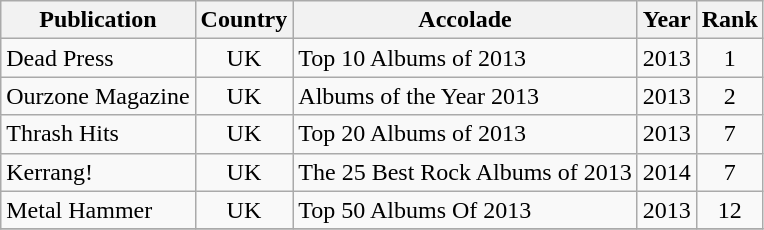<table class="wikitable sortable">
<tr>
<th>Publication</th>
<th>Country</th>
<th>Accolade</th>
<th>Year</th>
<th>Rank</th>
</tr>
<tr>
<td>Dead Press</td>
<td style="text-align:center;">UK</td>
<td>Top 10 Albums of 2013</td>
<td>2013</td>
<td style="text-align:center;">1</td>
</tr>
<tr>
<td>Ourzone Magazine</td>
<td style="text-align:center;">UK</td>
<td>Albums of the Year 2013</td>
<td>2013</td>
<td style="text-align:center;">2</td>
</tr>
<tr>
<td>Thrash Hits</td>
<td style="text-align:center;">UK</td>
<td>Top 20 Albums of 2013</td>
<td>2013</td>
<td style="text-align:center;">7</td>
</tr>
<tr>
<td>Kerrang!</td>
<td style="text-align:center;">UK</td>
<td>The 25 Best Rock Albums of 2013 </td>
<td>2014</td>
<td style="text-align:center;">7</td>
</tr>
<tr>
<td>Metal Hammer</td>
<td style="text-align:center;">UK</td>
<td>Top 50 Albums Of 2013</td>
<td>2013</td>
<td style="text-align:center;">12</td>
</tr>
<tr>
</tr>
</table>
